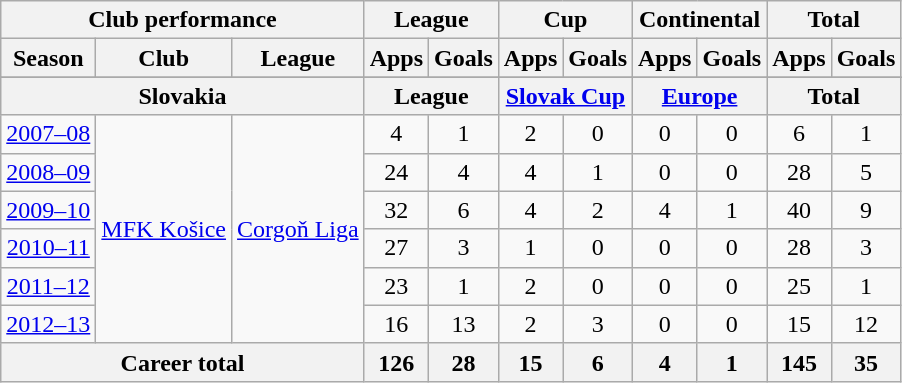<table class="wikitable" style="text-align:center">
<tr>
<th colspan=3>Club performance</th>
<th colspan=2>League</th>
<th colspan=2>Cup</th>
<th colspan=2>Continental</th>
<th colspan=2>Total</th>
</tr>
<tr>
<th>Season</th>
<th>Club</th>
<th>League</th>
<th>Apps</th>
<th>Goals</th>
<th>Apps</th>
<th>Goals</th>
<th>Apps</th>
<th>Goals</th>
<th>Apps</th>
<th>Goals</th>
</tr>
<tr>
</tr>
<tr>
<th colspan=3>Slovakia</th>
<th colspan=2>League</th>
<th colspan=2><a href='#'>Slovak Cup</a></th>
<th colspan=2><a href='#'>Europe</a></th>
<th colspan=2>Total</th>
</tr>
<tr>
<td><a href='#'>2007–08</a></td>
<td rowspan="6"><a href='#'>MFK Košice</a></td>
<td rowspan="6"><a href='#'>Corgoň Liga</a></td>
<td>4</td>
<td>1</td>
<td>2</td>
<td>0</td>
<td>0</td>
<td>0</td>
<td>6</td>
<td>1</td>
</tr>
<tr>
<td><a href='#'>2008–09</a></td>
<td>24</td>
<td>4</td>
<td>4</td>
<td>1</td>
<td>0</td>
<td>0</td>
<td>28</td>
<td>5</td>
</tr>
<tr>
<td><a href='#'>2009–10</a></td>
<td>32</td>
<td>6</td>
<td>4</td>
<td>2</td>
<td>4</td>
<td>1</td>
<td>40</td>
<td>9</td>
</tr>
<tr>
<td><a href='#'>2010–11</a></td>
<td>27</td>
<td>3</td>
<td>1</td>
<td>0</td>
<td>0</td>
<td>0</td>
<td>28</td>
<td>3</td>
</tr>
<tr>
<td><a href='#'>2011–12</a></td>
<td>23</td>
<td>1</td>
<td>2</td>
<td>0</td>
<td>0</td>
<td>0</td>
<td>25</td>
<td>1</td>
</tr>
<tr>
<td><a href='#'>2012–13</a></td>
<td>16</td>
<td>13</td>
<td>2</td>
<td>3</td>
<td>0</td>
<td>0</td>
<td>15</td>
<td>12</td>
</tr>
<tr>
<th colspan=3>Career total</th>
<th>126</th>
<th>28</th>
<th>15</th>
<th>6</th>
<th>4</th>
<th>1</th>
<th>145</th>
<th>35</th>
</tr>
</table>
